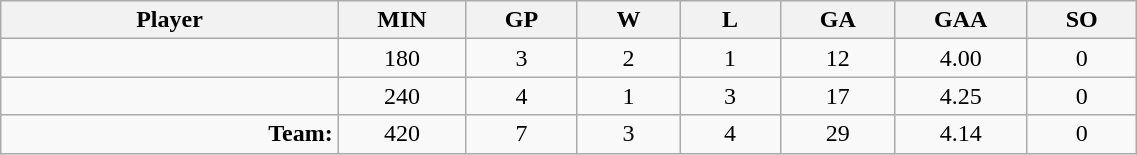<table class="wikitable sortable" width="60%">
<tr>
<th bgcolor="#DDDDFF" width="10%">Player</th>
<th width="3%" bgcolor="#DDDDFF" title="Minutes played">MIN</th>
<th width="3%" bgcolor="#DDDDFF" title="Games played in">GP</th>
<th width="3%" bgcolor="#DDDDFF" title="Wins">W</th>
<th width="3%" bgcolor="#DDDDFF"title="Losses">L</th>
<th width="3%" bgcolor="#DDDDFF" title="Goals against">GA</th>
<th width="3%" bgcolor="#DDDDFF" title="Goals against average">GAA</th>
<th width="3%" bgcolor="#DDDDFF" title="Shut-outs">SO</th>
</tr>
<tr align="center">
<td align="right"></td>
<td>180</td>
<td>3</td>
<td>2</td>
<td>1</td>
<td>12</td>
<td>4.00</td>
<td>0</td>
</tr>
<tr align="center">
<td align="right"></td>
<td>240</td>
<td>4</td>
<td>1</td>
<td>3</td>
<td>17</td>
<td>4.25</td>
<td>0</td>
</tr>
<tr align="center">
<td align="right"><strong>Team:</strong></td>
<td>420</td>
<td>7</td>
<td>3</td>
<td>4</td>
<td>29</td>
<td>4.14</td>
<td>0</td>
</tr>
</table>
